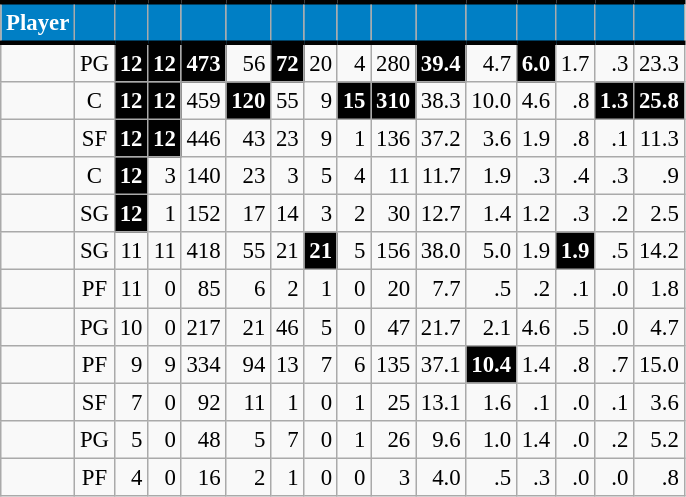<table class="wikitable sortable" style="font-size: 95%; text-align:right;">
<tr>
<th style="background:#007FC5; color:#FFFFFF; border-top:#010101 3px solid; border-bottom:#010101 3px solid;">Player</th>
<th style="background:#007FC5; color:#FFFFFF; border-top:#010101 3px solid; border-bottom:#010101 3px solid;"></th>
<th style="background:#007FC5; color:#FFFFFF; border-top:#010101 3px solid; border-bottom:#010101 3px solid;"></th>
<th style="background:#007FC5; color:#FFFFFF; border-top:#010101 3px solid; border-bottom:#010101 3px solid;"></th>
<th style="background:#007FC5; color:#FFFFFF; border-top:#010101 3px solid; border-bottom:#010101 3px solid;"></th>
<th style="background:#007FC5; color:#FFFFFF; border-top:#010101 3px solid; border-bottom:#010101 3px solid;"></th>
<th style="background:#007FC5; color:#FFFFFF; border-top:#010101 3px solid; border-bottom:#010101 3px solid;"></th>
<th style="background:#007FC5; color:#FFFFFF; border-top:#010101 3px solid; border-bottom:#010101 3px solid;"></th>
<th style="background:#007FC5; color:#FFFFFF; border-top:#010101 3px solid; border-bottom:#010101 3px solid;"></th>
<th style="background:#007FC5; color:#FFFFFF; border-top:#010101 3px solid; border-bottom:#010101 3px solid;"></th>
<th style="background:#007FC5; color:#FFFFFF; border-top:#010101 3px solid; border-bottom:#010101 3px solid;"></th>
<th style="background:#007FC5; color:#FFFFFF; border-top:#010101 3px solid; border-bottom:#010101 3px solid;"></th>
<th style="background:#007FC5; color:#FFFFFF; border-top:#010101 3px solid; border-bottom:#010101 3px solid;"></th>
<th style="background:#007FC5; color:#FFFFFF; border-top:#010101 3px solid; border-bottom:#010101 3px solid;"></th>
<th style="background:#007FC5; color:#FFFFFF; border-top:#010101 3px solid; border-bottom:#010101 3px solid;"></th>
<th style="background:#007FC5; color:#FFFFFF; border-top:#010101 3px solid; border-bottom:#010101 3px solid;"></th>
</tr>
<tr>
<td style="text-align:left;"></td>
<td style="text-align:center;">PG</td>
<td style="background:#010101; color:#FFFFFF;"><strong>12</strong></td>
<td style="background:#010101; color:#FFFFFF;"><strong>12</strong></td>
<td style="background:#010101; color:#FFFFFF;"><strong>473</strong></td>
<td>56</td>
<td style="background:#010101; color:#FFFFFF;"><strong>72</strong></td>
<td>20</td>
<td>4</td>
<td>280</td>
<td style="background:#010101; color:#FFFFFF;"><strong>39.4</strong></td>
<td>4.7</td>
<td style="background:#010101; color:#FFFFFF;"><strong>6.0</strong></td>
<td>1.7</td>
<td>.3</td>
<td>23.3</td>
</tr>
<tr>
<td style="text-align:left;"></td>
<td style="text-align:center;">C</td>
<td style="background:#010101; color:#FFFFFF;"><strong>12</strong></td>
<td style="background:#010101; color:#FFFFFF;"><strong>12</strong></td>
<td>459</td>
<td style="background:#010101; color:#FFFFFF;"><strong>120</strong></td>
<td>55</td>
<td>9</td>
<td style="background:#010101; color:#FFFFFF;"><strong>15</strong></td>
<td style="background:#010101; color:#FFFFFF;"><strong>310</strong></td>
<td>38.3</td>
<td>10.0</td>
<td>4.6</td>
<td>.8</td>
<td style="background:#010101; color:#FFFFFF;"><strong>1.3</strong></td>
<td style="background:#010101; color:#FFFFFF;"><strong>25.8</strong></td>
</tr>
<tr>
<td style="text-align:left;"></td>
<td style="text-align:center;">SF</td>
<td style="background:#010101; color:#FFFFFF;"><strong>12</strong></td>
<td style="background:#010101; color:#FFFFFF;"><strong>12</strong></td>
<td>446</td>
<td>43</td>
<td>23</td>
<td>9</td>
<td>1</td>
<td>136</td>
<td>37.2</td>
<td>3.6</td>
<td>1.9</td>
<td>.8</td>
<td>.1</td>
<td>11.3</td>
</tr>
<tr>
<td style="text-align:left;"></td>
<td style="text-align:center;">C</td>
<td style="background:#010101; color:#FFFFFF;"><strong>12</strong></td>
<td>3</td>
<td>140</td>
<td>23</td>
<td>3</td>
<td>5</td>
<td>4</td>
<td>11</td>
<td>11.7</td>
<td>1.9</td>
<td>.3</td>
<td>.4</td>
<td>.3</td>
<td>.9</td>
</tr>
<tr>
<td style="text-align:left;"></td>
<td style="text-align:center;">SG</td>
<td style="background:#010101; color:#FFFFFF;"><strong>12</strong></td>
<td>1</td>
<td>152</td>
<td>17</td>
<td>14</td>
<td>3</td>
<td>2</td>
<td>30</td>
<td>12.7</td>
<td>1.4</td>
<td>1.2</td>
<td>.3</td>
<td>.2</td>
<td>2.5</td>
</tr>
<tr>
<td style="text-align:left;"></td>
<td style="text-align:center;">SG</td>
<td>11</td>
<td>11</td>
<td>418</td>
<td>55</td>
<td>21</td>
<td style="background:#010101; color:#FFFFFF;"><strong>21</strong></td>
<td>5</td>
<td>156</td>
<td>38.0</td>
<td>5.0</td>
<td>1.9</td>
<td style="background:#010101; color:#FFFFFF;"><strong>1.9</strong></td>
<td>.5</td>
<td>14.2</td>
</tr>
<tr>
<td style="text-align:left;"></td>
<td style="text-align:center;">PF</td>
<td>11</td>
<td>0</td>
<td>85</td>
<td>6</td>
<td>2</td>
<td>1</td>
<td>0</td>
<td>20</td>
<td>7.7</td>
<td>.5</td>
<td>.2</td>
<td>.1</td>
<td>.0</td>
<td>1.8</td>
</tr>
<tr>
<td style="text-align:left;"></td>
<td style="text-align:center;">PG</td>
<td>10</td>
<td>0</td>
<td>217</td>
<td>21</td>
<td>46</td>
<td>5</td>
<td>0</td>
<td>47</td>
<td>21.7</td>
<td>2.1</td>
<td>4.6</td>
<td>.5</td>
<td>.0</td>
<td>4.7</td>
</tr>
<tr>
<td style="text-align:left;"></td>
<td style="text-align:center;">PF</td>
<td>9</td>
<td>9</td>
<td>334</td>
<td>94</td>
<td>13</td>
<td>7</td>
<td>6</td>
<td>135</td>
<td>37.1</td>
<td style="background:#010101; color:#FFFFFF;"><strong>10.4</strong></td>
<td>1.4</td>
<td>.8</td>
<td>.7</td>
<td>15.0</td>
</tr>
<tr>
<td style="text-align:left;"></td>
<td style="text-align:center;">SF</td>
<td>7</td>
<td>0</td>
<td>92</td>
<td>11</td>
<td>1</td>
<td>0</td>
<td>1</td>
<td>25</td>
<td>13.1</td>
<td>1.6</td>
<td>.1</td>
<td>.0</td>
<td>.1</td>
<td>3.6</td>
</tr>
<tr>
<td style="text-align:left;"></td>
<td style="text-align:center;">PG</td>
<td>5</td>
<td>0</td>
<td>48</td>
<td>5</td>
<td>7</td>
<td>0</td>
<td>1</td>
<td>26</td>
<td>9.6</td>
<td>1.0</td>
<td>1.4</td>
<td>.0</td>
<td>.2</td>
<td>5.2</td>
</tr>
<tr>
<td style="text-align:left;"></td>
<td style="text-align:center;">PF</td>
<td>4</td>
<td>0</td>
<td>16</td>
<td>2</td>
<td>1</td>
<td>0</td>
<td>0</td>
<td>3</td>
<td>4.0</td>
<td>.5</td>
<td>.3</td>
<td>.0</td>
<td>.0</td>
<td>.8</td>
</tr>
</table>
